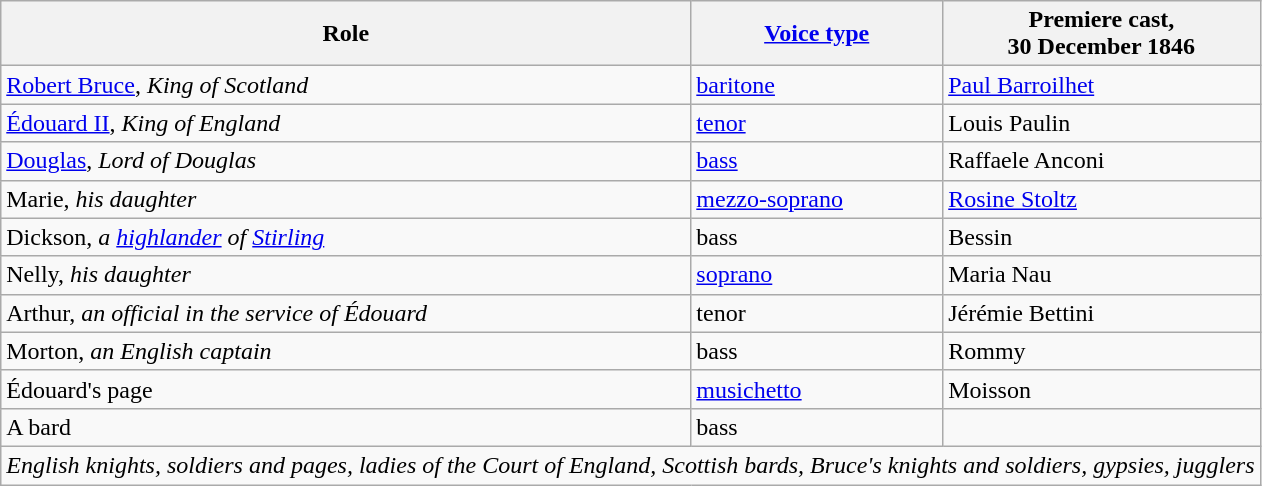<table class="wikitable">
<tr>
<th>Role</th>
<th><a href='#'>Voice type</a></th>
<th>Premiere cast,<br>30 December 1846</th>
</tr>
<tr>
<td><a href='#'>Robert Bruce</a>, <em>King of Scotland</em></td>
<td><a href='#'>baritone</a></td>
<td><a href='#'>Paul Barroilhet</a></td>
</tr>
<tr>
<td><a href='#'>Édouard II</a>, <em>King of England</em></td>
<td><a href='#'>tenor</a></td>
<td>Louis Paulin</td>
</tr>
<tr>
<td><a href='#'>Douglas</a>, <em>Lord of Douglas</em></td>
<td><a href='#'>bass</a></td>
<td>Raffaele Anconi</td>
</tr>
<tr>
<td>Marie, <em>his daughter</em></td>
<td><a href='#'>mezzo-soprano</a></td>
<td><a href='#'>Rosine Stoltz</a></td>
</tr>
<tr>
<td>Dickson, <em>a <a href='#'>highlander</a> of <a href='#'>Stirling</a></em></td>
<td>bass</td>
<td>Bessin</td>
</tr>
<tr>
<td>Nelly, <em>his daughter</em></td>
<td><a href='#'>soprano</a></td>
<td>Maria Nau</td>
</tr>
<tr>
<td>Arthur, <em>an official in the service of Édouard</em></td>
<td>tenor</td>
<td>Jérémie Bettini</td>
</tr>
<tr>
<td>Morton, <em>an English captain</em></td>
<td>bass</td>
<td>Rommy</td>
</tr>
<tr>
<td>Édouard's page</td>
<td><a href='#'>musichetto</a></td>
<td>Moisson</td>
</tr>
<tr>
<td>A bard</td>
<td>bass</td>
<td></td>
</tr>
<tr>
<td colspan="3"><em>English knights, soldiers and pages, ladies of the Court of England, Scottish bards, Bruce's knights and soldiers, gypsies, jugglers</em></td>
</tr>
</table>
